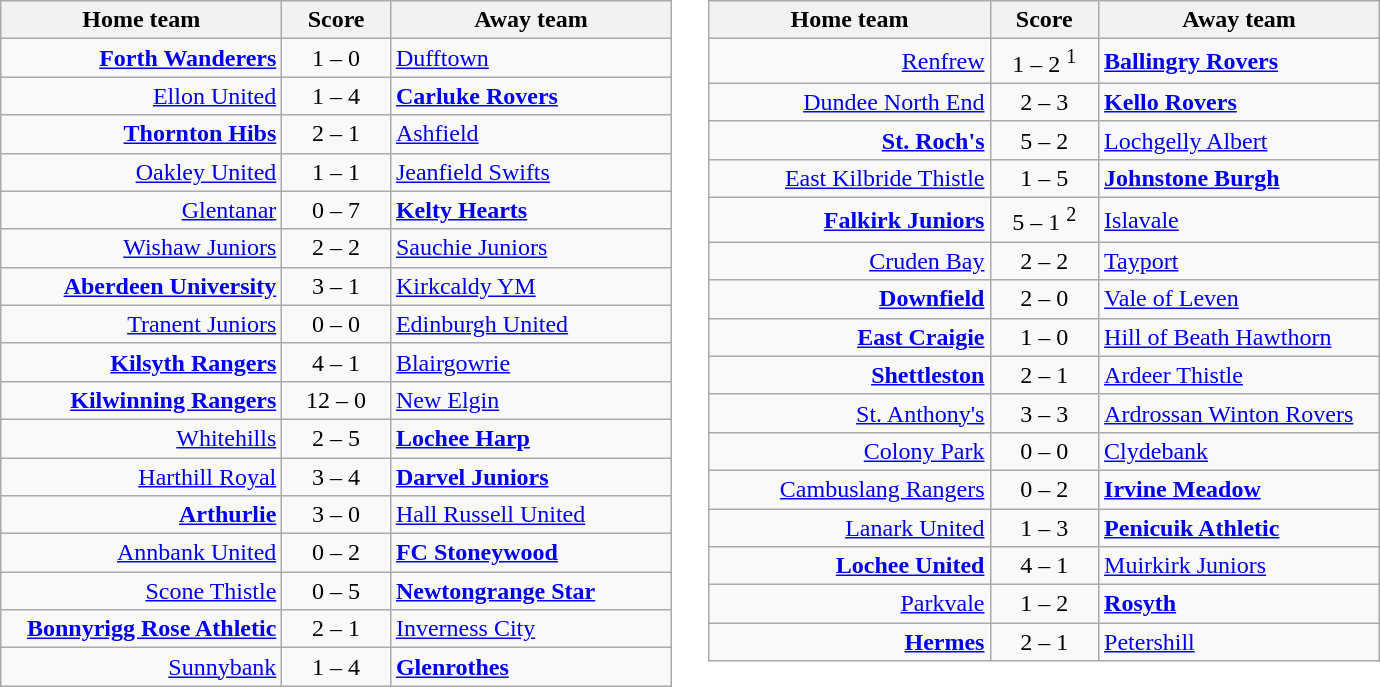<table border=0 cellpadding=4 cellspacing=0>
<tr>
<td valign="top"><br><table class="wikitable" style="border-collapse: collapse;">
<tr>
<th align="right" width="180">Home team</th>
<th align="center" width="65"> Score </th>
<th align="left" width="180">Away team</th>
</tr>
<tr>
<td style="text-align: right;"><strong><a href='#'>Forth Wanderers</a></strong></td>
<td style="text-align: center;">1 – 0</td>
<td style="text-align: left;"><a href='#'>Dufftown</a></td>
</tr>
<tr>
<td style="text-align: right;"><a href='#'>Ellon United</a></td>
<td style="text-align: center;">1 – 4</td>
<td style="text-align: left;"><strong><a href='#'>Carluke Rovers</a></strong></td>
</tr>
<tr>
<td style="text-align: right;"><strong><a href='#'>Thornton Hibs</a></strong></td>
<td style="text-align: center;">2 – 1</td>
<td style="text-align: left;"><a href='#'>Ashfield</a></td>
</tr>
<tr>
<td style="text-align: right;"><a href='#'>Oakley United</a></td>
<td style="text-align: center;">1 – 1</td>
<td style="text-align: left;"><a href='#'>Jeanfield Swifts</a></td>
</tr>
<tr>
<td style="text-align: right;"><a href='#'>Glentanar</a></td>
<td style="text-align: center;">0 – 7</td>
<td style="text-align: left;"><strong><a href='#'>Kelty Hearts</a></strong></td>
</tr>
<tr>
<td style="text-align: right;"><a href='#'>Wishaw Juniors</a></td>
<td style="text-align: center;">2 – 2</td>
<td style="text-align: left;"><a href='#'>Sauchie Juniors</a></td>
</tr>
<tr>
<td style="text-align: right;"><strong><a href='#'>Aberdeen University</a></strong></td>
<td style="text-align: center;">3 – 1</td>
<td style="text-align: left;"><a href='#'>Kirkcaldy YM</a></td>
</tr>
<tr>
<td style="text-align: right;"><a href='#'>Tranent Juniors</a></td>
<td style="text-align: center;">0 – 0</td>
<td style="text-align: left;"><a href='#'>Edinburgh United</a></td>
</tr>
<tr>
<td style="text-align: right;"><strong><a href='#'>Kilsyth Rangers</a></strong></td>
<td style="text-align: center;">4 – 1</td>
<td style="text-align: left;"><a href='#'>Blairgowrie</a></td>
</tr>
<tr>
<td style="text-align: right;"><strong><a href='#'>Kilwinning Rangers</a></strong></td>
<td style="text-align: center;">12 – 0</td>
<td style="text-align: left;"><a href='#'>New Elgin</a></td>
</tr>
<tr>
<td style="text-align: right;"><a href='#'>Whitehills</a></td>
<td style="text-align: center;">2 – 5</td>
<td style="text-align: left;"><strong><a href='#'>Lochee Harp</a></strong></td>
</tr>
<tr>
<td style="text-align: right;"><a href='#'>Harthill Royal</a></td>
<td style="text-align: center;">3 – 4</td>
<td style="text-align: left;"><strong><a href='#'>Darvel Juniors</a></strong></td>
</tr>
<tr>
<td style="text-align: right;"><strong><a href='#'>Arthurlie</a></strong></td>
<td style="text-align: center;">3 – 0</td>
<td style="text-align: left;"><a href='#'>Hall Russell United</a></td>
</tr>
<tr>
<td style="text-align: right;"><a href='#'>Annbank United</a></td>
<td style="text-align: center;">0 – 2</td>
<td style="text-align: left;"><strong><a href='#'>FC Stoneywood</a></strong></td>
</tr>
<tr>
<td style="text-align: right;"><a href='#'>Scone Thistle</a></td>
<td style="text-align: center;">0 – 5</td>
<td style="text-align: left;"><strong><a href='#'>Newtongrange Star</a></strong></td>
</tr>
<tr>
<td style="text-align: right;"><strong><a href='#'>Bonnyrigg Rose Athletic</a></strong></td>
<td style="text-align: center;">2 – 1</td>
<td style="text-align: left;"><a href='#'>Inverness City</a></td>
</tr>
<tr>
<td style="text-align: right;"><a href='#'>Sunnybank</a></td>
<td style="text-align: center;">1 – 4</td>
<td style="text-align: left;"><strong><a href='#'>Glenrothes</a></strong></td>
</tr>
</table>
</td>
<td valign="top"><br><table class="wikitable">
<tr>
<th align="right" width="180">Home team</th>
<th align="center" width="65"> Score </th>
<th align="left" width="180">Away team</th>
</tr>
<tr>
<td style="text-align: right;"><a href='#'>Renfrew</a></td>
<td style="text-align: center;">1 – 2 <sup>1</sup></td>
<td style="text-align: left;"><strong><a href='#'>Ballingry Rovers</a></strong></td>
</tr>
<tr>
<td style="text-align: right;"><a href='#'>Dundee North End</a></td>
<td style="text-align: center;">2 – 3</td>
<td style="text-align: left;"><strong><a href='#'>Kello Rovers</a></strong></td>
</tr>
<tr>
<td style="text-align: right;"><strong><a href='#'>St. Roch's</a></strong></td>
<td style="text-align: center;">5 – 2</td>
<td style="text-align: left;"><a href='#'>Lochgelly Albert</a></td>
</tr>
<tr>
<td style="text-align: right;"><a href='#'>East Kilbride Thistle</a></td>
<td style="text-align: center;">1 – 5</td>
<td style="text-align: left;"><strong><a href='#'>Johnstone Burgh</a></strong></td>
</tr>
<tr>
<td style="text-align: right;"><strong><a href='#'>Falkirk Juniors</a></strong></td>
<td style="text-align: center;">5 – 1 <sup>2</sup></td>
<td style="text-align: left;"><a href='#'>Islavale</a></td>
</tr>
<tr>
<td style="text-align: right;"><a href='#'>Cruden Bay</a></td>
<td style="text-align: center;">2 – 2</td>
<td style="text-align: left;"><a href='#'>Tayport</a></td>
</tr>
<tr>
<td style="text-align: right;"><strong><a href='#'>Downfield</a></strong></td>
<td style="text-align: center;">2 – 0</td>
<td style="text-align: left;"><a href='#'>Vale of Leven</a></td>
</tr>
<tr>
<td style="text-align: right;"><strong><a href='#'>East Craigie</a></strong></td>
<td style="text-align: center;">1 – 0</td>
<td style="text-align: left;"><a href='#'>Hill of Beath Hawthorn</a></td>
</tr>
<tr>
<td style="text-align: right;"><strong><a href='#'>Shettleston</a></strong></td>
<td style="text-align: center;">2 – 1</td>
<td style="text-align: left;"><a href='#'>Ardeer Thistle</a></td>
</tr>
<tr>
<td style="text-align: right;"><a href='#'>St. Anthony's</a></td>
<td style="text-align: center;">3 – 3</td>
<td style="text-align: left;"><a href='#'>Ardrossan Winton Rovers</a></td>
</tr>
<tr>
<td style="text-align: right;"><a href='#'>Colony Park</a></td>
<td style="text-align: center;">0 – 0</td>
<td style="text-align: left;"><a href='#'>Clydebank</a></td>
</tr>
<tr>
<td style="text-align: right;"><a href='#'>Cambuslang Rangers</a></td>
<td style="text-align: center;">0 – 2</td>
<td style="text-align: left;"><strong><a href='#'>Irvine Meadow</a></strong></td>
</tr>
<tr>
<td style="text-align: right;"><a href='#'>Lanark United</a></td>
<td style="text-align: center;">1 – 3</td>
<td style="text-align: left;"><strong><a href='#'>Penicuik Athletic</a></strong></td>
</tr>
<tr>
<td style="text-align: right;"><strong><a href='#'>Lochee United</a></strong></td>
<td style="text-align: center;">4 – 1</td>
<td style="text-align: left;"><a href='#'>Muirkirk Juniors</a></td>
</tr>
<tr>
<td style="text-align: right;"><a href='#'>Parkvale</a></td>
<td style="text-align: center;">1 – 2</td>
<td style="text-align: left;"><strong><a href='#'>Rosyth</a></strong></td>
</tr>
<tr>
<td style="text-align: right;"><strong><a href='#'>Hermes</a></strong></td>
<td style="text-align: center;">2 – 1</td>
<td style="text-align: left;"><a href='#'>Petershill</a></td>
</tr>
</table>
</td>
</tr>
</table>
